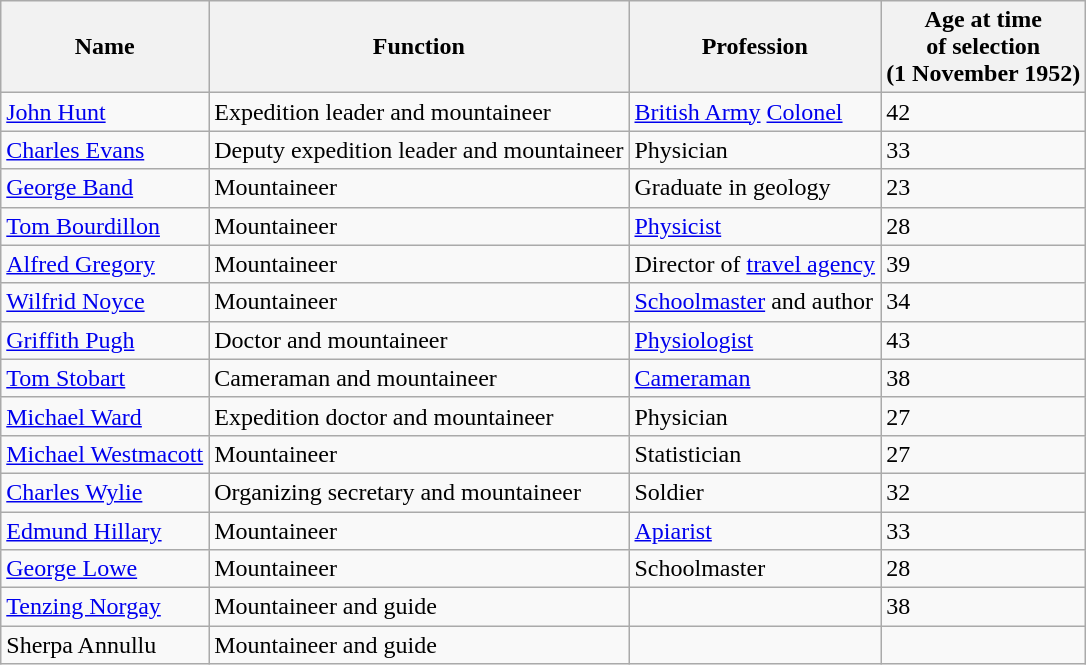<table class="wikitable">
<tr class="hintergrundfarbe6">
<th>Name</th>
<th>Function</th>
<th>Profession</th>
<th>Age at time<br>of selection<br>(1 November 1952)</th>
</tr>
<tr>
<td> <a href='#'>John Hunt</a></td>
<td>Expedition leader and mountaineer</td>
<td><a href='#'>British Army</a> <a href='#'>Colonel</a></td>
<td>42</td>
</tr>
<tr>
<td> <a href='#'>Charles Evans</a></td>
<td>Deputy expedition leader and mountaineer</td>
<td>Physician</td>
<td>33</td>
</tr>
<tr>
<td> <a href='#'>George Band</a></td>
<td>Mountaineer</td>
<td>Graduate in geology</td>
<td>23</td>
</tr>
<tr>
<td> <a href='#'>Tom Bourdillon</a></td>
<td>Mountaineer</td>
<td><a href='#'>Physicist</a></td>
<td>28</td>
</tr>
<tr>
<td> <a href='#'>Alfred Gregory</a></td>
<td>Mountaineer</td>
<td>Director of <a href='#'>travel agency</a></td>
<td>39</td>
</tr>
<tr>
<td> <a href='#'>Wilfrid Noyce</a></td>
<td>Mountaineer</td>
<td><a href='#'>Schoolmaster</a> and author</td>
<td>34</td>
</tr>
<tr>
<td> <a href='#'>Griffith Pugh</a></td>
<td>Doctor and mountaineer</td>
<td><a href='#'>Physiologist</a></td>
<td>43</td>
</tr>
<tr>
<td> <a href='#'>Tom Stobart</a></td>
<td>Cameraman and mountaineer</td>
<td><a href='#'>Cameraman</a></td>
<td>38</td>
</tr>
<tr>
<td> <a href='#'>Michael Ward</a></td>
<td>Expedition doctor and mountaineer</td>
<td>Physician</td>
<td>27</td>
</tr>
<tr>
<td> <a href='#'>Michael Westmacott</a></td>
<td>Mountaineer</td>
<td>Statistician</td>
<td>27</td>
</tr>
<tr>
<td> <a href='#'>Charles Wylie</a></td>
<td>Organizing secretary and mountaineer</td>
<td>Soldier</td>
<td>32</td>
</tr>
<tr>
<td> <a href='#'>Edmund Hillary</a></td>
<td>Mountaineer</td>
<td><a href='#'>Apiarist</a></td>
<td>33</td>
</tr>
<tr>
<td> <a href='#'>George Lowe</a></td>
<td>Mountaineer</td>
<td>Schoolmaster</td>
<td>28</td>
</tr>
<tr>
<td>  <a href='#'>Tenzing Norgay</a></td>
<td>Mountaineer and guide</td>
<td></td>
<td>38</td>
</tr>
<tr>
<td> Sherpa Annullu</td>
<td>Mountaineer and guide</td>
<td></td>
<td></td>
</tr>
</table>
